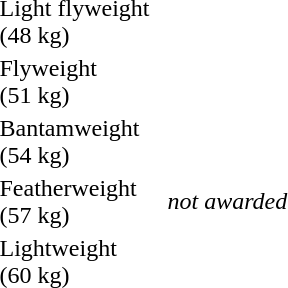<table>
<tr>
<td rowspan=2>Light flyweight<br>(48 kg)</td>
<td rowspan=2></td>
<td rowspan=2></td>
<td></td>
</tr>
<tr>
<td></td>
</tr>
<tr>
<td rowspan=2>Flyweight<br>(51 kg)</td>
<td rowspan=2></td>
<td rowspan=2></td>
<td></td>
</tr>
<tr>
<td></td>
</tr>
<tr>
<td rowspan=2>Bantamweight<br>(54 kg)</td>
<td rowspan=2></td>
<td rowspan=2></td>
<td></td>
</tr>
<tr>
<td></td>
</tr>
<tr>
<td>Featherweight<br>(57 kg)</td>
<td></td>
<td></td>
<td><em>not awarded</em></td>
</tr>
<tr>
<td rowspan=2>Lightweight<br>(60 kg)</td>
<td rowspan=2></td>
<td rowspan=2></td>
<td></td>
</tr>
<tr>
<td></td>
</tr>
</table>
